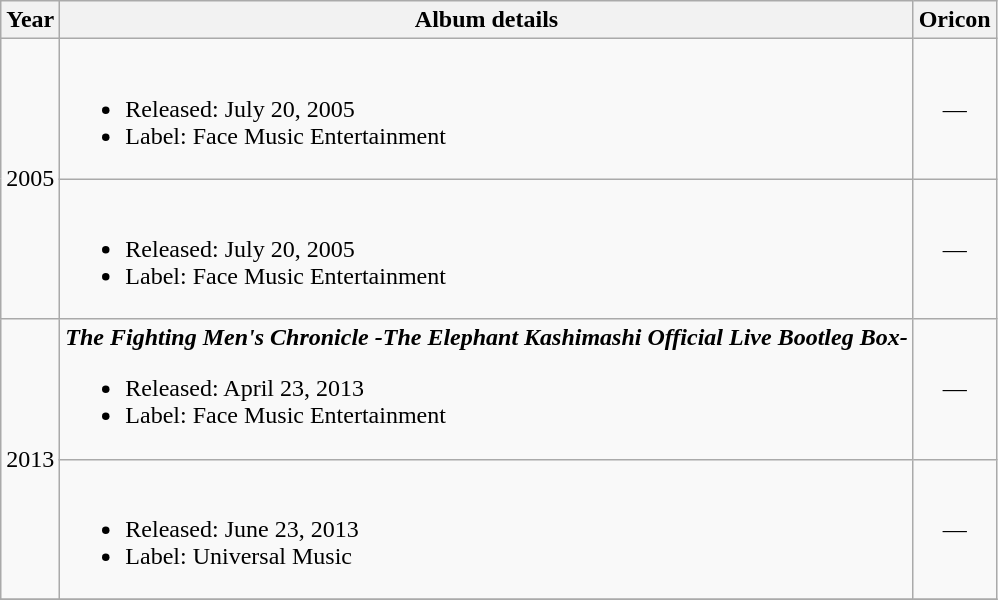<table class="wikitable">
<tr>
<th>Year</th>
<th>Album details</th>
<th>Oricon</th>
</tr>
<tr>
<td rowspan="2">2005</td>
<td><br><ul><li>Released: July 20, 2005</li><li>Label: Face Music Entertainment</li></ul></td>
<td align="center">—</td>
</tr>
<tr>
<td><br><ul><li>Released: July 20, 2005</li><li>Label: Face Music Entertainment</li></ul></td>
<td align="center">—</td>
</tr>
<tr>
<td rowspan="2">2013</td>
<td><strong><em>The Fighting Men's Chronicle -The Elephant Kashimashi Official Live Bootleg Box-</em></strong><br><ul><li>Released: April 23, 2013</li><li>Label: Face Music Entertainment</li></ul></td>
<td align="center">—</td>
</tr>
<tr>
<td><br><ul><li>Released: June 23, 2013</li><li>Label: Universal Music</li></ul></td>
<td align="center">—</td>
</tr>
<tr>
</tr>
</table>
